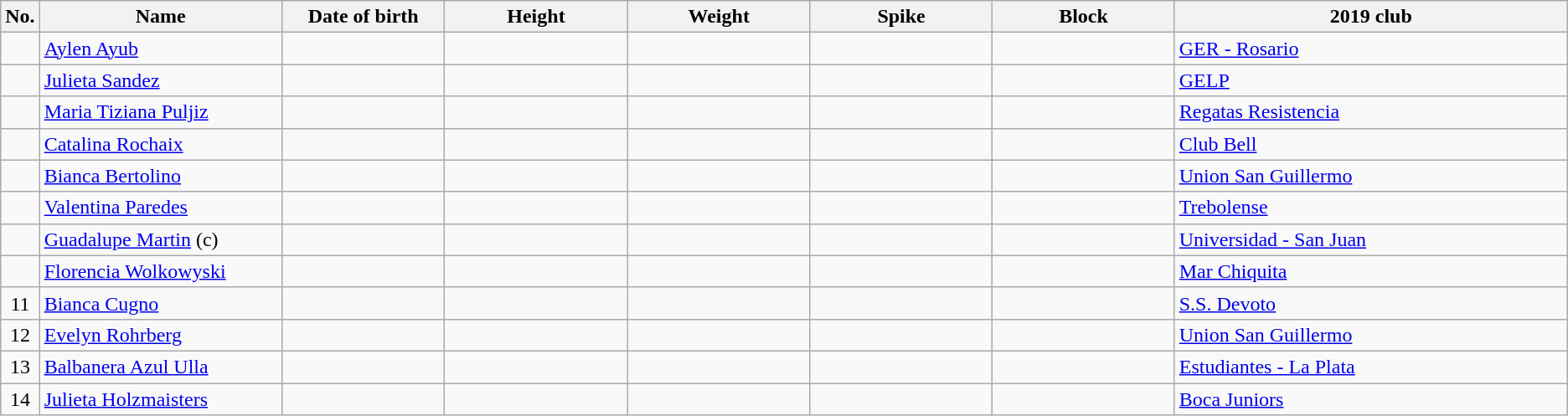<table class="wikitable sortable" style="font-size:100%; text-align:center;">
<tr>
<th>No.</th>
<th style="width:12em">Name</th>
<th style="width:8em">Date of birth</th>
<th style="width:9em">Height</th>
<th style="width:9em">Weight</th>
<th style="width:9em">Spike</th>
<th style="width:9em">Block</th>
<th style="width:20em">2019 club</th>
</tr>
<tr>
<td></td>
<td align=left><a href='#'>Aylen Ayub</a></td>
<td align=right></td>
<td></td>
<td></td>
<td></td>
<td></td>
<td align=left> <a href='#'>GER - Rosario</a></td>
</tr>
<tr>
<td></td>
<td align=left><a href='#'>Julieta Sandez</a></td>
<td align=right></td>
<td></td>
<td></td>
<td></td>
<td></td>
<td align=left> <a href='#'>GELP</a></td>
</tr>
<tr>
<td></td>
<td align=left><a href='#'>Maria Tiziana Puljiz</a></td>
<td align=right></td>
<td></td>
<td></td>
<td></td>
<td></td>
<td align=left> <a href='#'>Regatas Resistencia</a></td>
</tr>
<tr>
<td></td>
<td align=left><a href='#'>Catalina Rochaix</a></td>
<td align=right></td>
<td></td>
<td></td>
<td></td>
<td></td>
<td align=left> <a href='#'>Club Bell</a></td>
</tr>
<tr>
<td></td>
<td align=left><a href='#'>Bianca Bertolino</a></td>
<td align=right></td>
<td></td>
<td></td>
<td></td>
<td></td>
<td align=left> <a href='#'>Union San Guillermo</a></td>
</tr>
<tr>
<td></td>
<td align=left><a href='#'>Valentina Paredes</a></td>
<td align=right></td>
<td></td>
<td></td>
<td></td>
<td></td>
<td align=left> <a href='#'>Trebolense</a></td>
</tr>
<tr>
<td></td>
<td align=left><a href='#'>Guadalupe Martin</a> (c)</td>
<td align=right></td>
<td></td>
<td></td>
<td></td>
<td></td>
<td align=left> <a href='#'>Universidad - San Juan</a></td>
</tr>
<tr>
<td></td>
<td align=left><a href='#'>Florencia Wolkowyski</a></td>
<td align=right></td>
<td></td>
<td></td>
<td></td>
<td></td>
<td align=left> <a href='#'>Mar Chiquita</a></td>
</tr>
<tr>
<td>11</td>
<td align=left><a href='#'>Bianca Cugno</a></td>
<td align=right></td>
<td></td>
<td></td>
<td></td>
<td></td>
<td align=left> <a href='#'>S.S. Devoto</a></td>
</tr>
<tr>
<td>12</td>
<td align=left><a href='#'>Evelyn Rohrberg</a></td>
<td align=right></td>
<td></td>
<td></td>
<td></td>
<td></td>
<td align=left> <a href='#'>Union San Guillermo</a></td>
</tr>
<tr>
<td>13</td>
<td align=left><a href='#'>Balbanera Azul Ulla</a></td>
<td align=right></td>
<td></td>
<td></td>
<td></td>
<td></td>
<td align=left> <a href='#'>Estudiantes - La Plata</a></td>
</tr>
<tr>
<td>14</td>
<td align=left><a href='#'>Julieta Holzmaisters</a></td>
<td align=right></td>
<td></td>
<td></td>
<td></td>
<td></td>
<td align=left> <a href='#'>Boca Juniors</a></td>
</tr>
</table>
